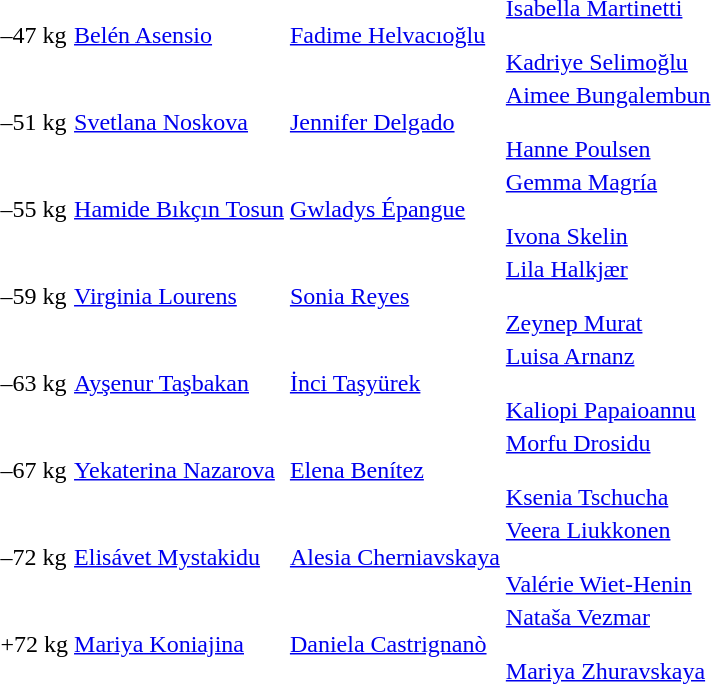<table>
<tr>
<td>–47 kg</td>
<td><a href='#'>Belén Asensio</a> <br> </td>
<td><a href='#'>Fadime Helvacıoğlu</a> <br> </td>
<td><a href='#'>Isabella Martinetti</a> <br> <br> <a href='#'>Kadriye Selimoğlu</a> <br> </td>
</tr>
<tr>
<td>–51 kg</td>
<td><a href='#'>Svetlana Noskova</a> <br> </td>
<td><a href='#'>Jennifer Delgado</a> <br> </td>
<td><a href='#'>Aimee Bungalembun</a> <br> <br> <a href='#'>Hanne Poulsen</a> <br> </td>
</tr>
<tr>
<td>–55 kg</td>
<td><a href='#'>Hamide Bıkçın Tosun</a> <br> </td>
<td><a href='#'>Gwladys Épangue</a> <br> </td>
<td><a href='#'>Gemma Magría</a> <br> <br> <a href='#'>Ivona Skelin</a> <br> </td>
</tr>
<tr>
<td>–59 kg</td>
<td><a href='#'>Virginia Lourens</a> <br></td>
<td><a href='#'>Sonia Reyes</a> <br> </td>
<td><a href='#'>Lila Halkjær</a> <br> <br> <a href='#'>Zeynep Murat</a> <br> </td>
</tr>
<tr>
<td>–63 kg</td>
<td><a href='#'>Ayşenur Taşbakan</a> <br> </td>
<td><a href='#'>İnci Taşyürek</a> <br> </td>
<td><a href='#'>Luisa Arnanz</a> <br> <br> <a href='#'>Kaliopi Papaioannu</a> <br> </td>
</tr>
<tr>
<td>–67 kg</td>
<td><a href='#'>Yekaterina Nazarova</a> <br> </td>
<td><a href='#'>Elena Benítez</a> <br> </td>
<td><a href='#'>Morfu Drosidu</a> <br> <br> <a href='#'>Ksenia Tschucha</a> <br> </td>
</tr>
<tr>
<td>–72 kg</td>
<td><a href='#'>Elisávet Mystakidu</a> <br> </td>
<td><a href='#'>Alesia Cherniavskaya</a> <br> </td>
<td><a href='#'>Veera Liukkonen</a> <br><br> <a href='#'>Valérie Wiet-Henin</a> <br> </td>
</tr>
<tr>
<td>+72 kg</td>
<td><a href='#'>Mariya Koniajina</a> <br> </td>
<td><a href='#'>Daniela Castrignanò</a> <br> </td>
<td><a href='#'>Nataša Vezmar</a> <br> <br> <a href='#'>Mariya Zhuravskaya</a> <br> </td>
</tr>
</table>
